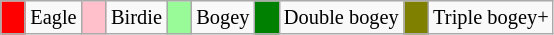<table class="wikitable" span = 50 style="font-size:85%">
<tr>
<td style="background: Red;" width=10></td>
<td>Eagle</td>
<td style="background: Pink;" width=10></td>
<td>Birdie</td>
<td style="background: PaleGreen;" width=10></td>
<td>Bogey</td>
<td style="background: Green;" width=10></td>
<td>Double bogey</td>
<td style="background: Olive;" width=10></td>
<td>Triple bogey+</td>
</tr>
</table>
